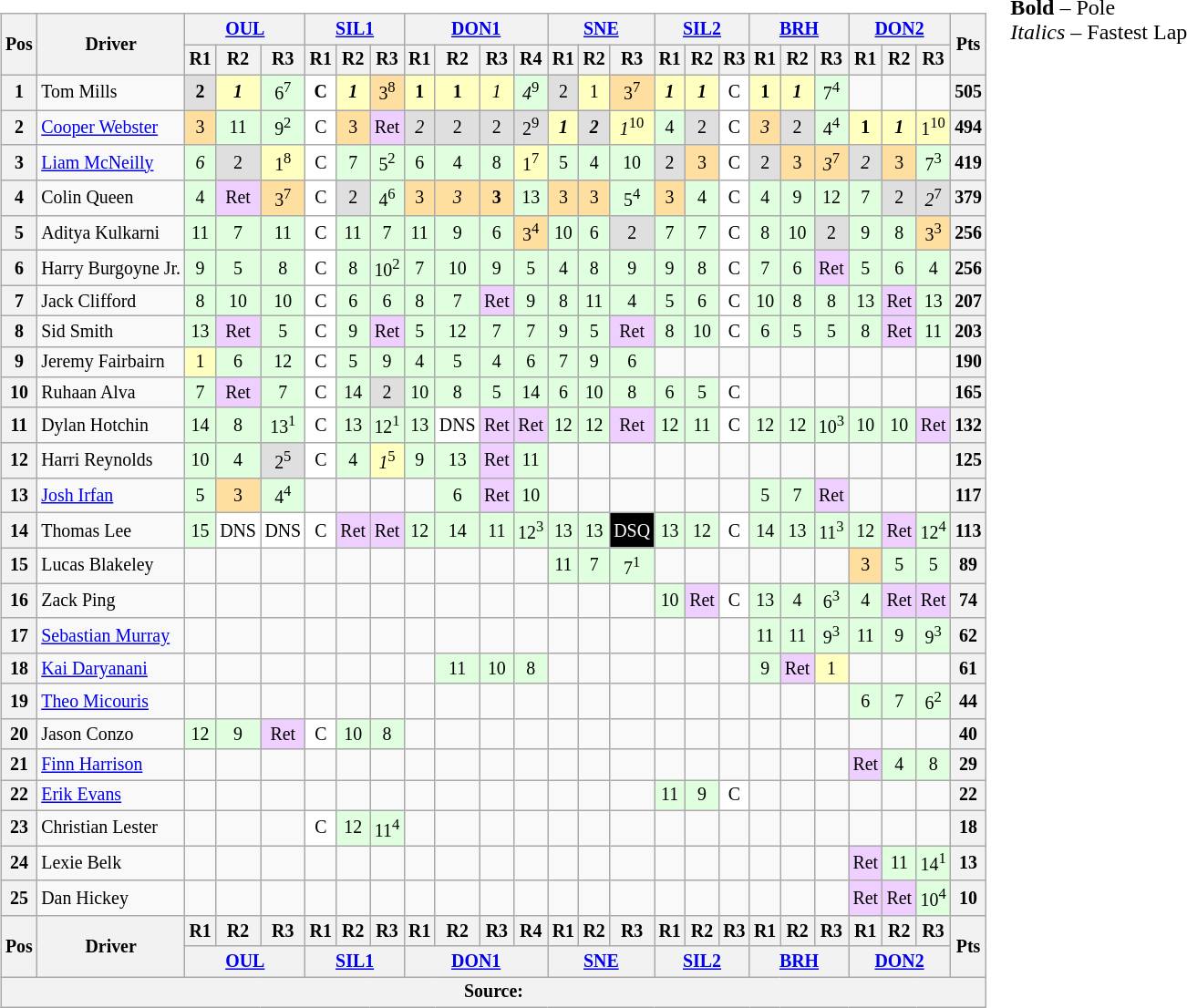<table>
<tr>
<td><br><table class="wikitable" style="font-size: 83%; text-align: center">
<tr>
<th rowspan="2" valign="middle">Pos</th>
<th rowspan="2" valign="middle">Driver</th>
<th colspan="3"><a href='#'>OUL</a></th>
<th colspan="3"><a href='#'>SIL1</a></th>
<th colspan="4"><a href='#'>DON1</a></th>
<th colspan="3"><a href='#'>SNE</a></th>
<th colspan="3"><a href='#'>SIL2</a></th>
<th colspan="3"><a href='#'>BRH</a></th>
<th colspan="3"><a href='#'>DON2</a></th>
<th rowspan="2" valign="middle">Pts</th>
</tr>
<tr>
<th>R1</th>
<th>R2</th>
<th>R3</th>
<th>R1</th>
<th>R2</th>
<th>R3</th>
<th>R1</th>
<th>R2</th>
<th>R3</th>
<th>R4</th>
<th>R1</th>
<th>R2</th>
<th>R3</th>
<th>R1</th>
<th>R2</th>
<th>R3</th>
<th>R1</th>
<th>R2</th>
<th>R3</th>
<th>R1</th>
<th>R2</th>
<th>R3</th>
</tr>
<tr>
<th>1</th>
<td align="left"> Tom Mills</td>
<td bgcolor="#dfdfdf"><strong>2</strong></td>
<td bgcolor="#ffffbf"><strong><em>1</em></strong></td>
<td bgcolor="#dfffdf">6<sup>7</sup></td>
<td bgcolor="#ffffff"><strong>C</strong></td>
<td bgcolor="#ffffbf"><strong><em>1</em></strong></td>
<td bgcolor="#ffdf9f">3<sup>8</sup></td>
<td bgcolor="#ffffbf"><strong>1</strong></td>
<td bgcolor="#ffffbf"><strong>1</strong></td>
<td bgcolor="#ffffbf"><em>1</em></td>
<td bgcolor="#dfffdf"><em>4</em><sup>9</sup></td>
<td bgcolor="#dfdfdf">2</td>
<td bgcolor="#ffffbf">1</td>
<td bgcolor="#ffdf9f">3<sup>7</sup></td>
<td bgcolor="#ffffbf"><strong><em>1</em></strong></td>
<td bgcolor="#ffffbf"><strong><em>1</em></strong></td>
<td bgcolor="#ffffff">C</td>
<td bgcolor="#ffffbf"><strong>1</strong></td>
<td bgcolor="#ffffbf"><strong><em>1</em></strong></td>
<td bgcolor="#dfffdf">7<sup>4</sup></td>
<td></td>
<td></td>
<td></td>
<th>505</th>
</tr>
<tr>
<th>2</th>
<td align="left"> <a href='#'>Cooper Webster</a></td>
<td bgcolor="#ffdf9f">3</td>
<td bgcolor="#dfffdf">11</td>
<td bgcolor="#dfffdf">9<sup>2</sup></td>
<td bgcolor="#ffffff">C</td>
<td bgcolor="#ffdf9f">3</td>
<td bgcolor="#efcfff">Ret</td>
<td bgcolor="#dfdfdf"><em>2</em></td>
<td bgcolor="#dfdfdf">2</td>
<td bgcolor="#dfdfdf">2</td>
<td bgcolor="#dfdfdf">2<sup>9</sup></td>
<td bgcolor="#ffffbf"><strong><em>1</em></strong></td>
<td bgcolor="#dfdfdf"><strong><em>2</em></strong></td>
<td bgcolor="#ffffbf"><em>1</em><sup>10</sup></td>
<td bgcolor="#dfffdf">4</td>
<td bgcolor="#dfdfdf">2</td>
<td bgcolor="#ffffff">C</td>
<td bgcolor="#ffdf9f"><em>3</em></td>
<td bgcolor="#dfdfdf">2</td>
<td bgcolor="#dfffdf">4<sup>4</sup></td>
<td bgcolor="#ffffbf"><strong>1</strong></td>
<td bgcolor="#ffffbf"><strong><em>1</em></strong></td>
<td bgcolor="#ffffbf">1<sup>10</sup></td>
<th>494</th>
</tr>
<tr>
<th>3</th>
<td align="left"> <a href='#'>Liam McNeilly</a></td>
<td bgcolor="#dfffdf"><em>6</em></td>
<td bgcolor="#dfdfdf">2</td>
<td bgcolor="#ffffbf">1<sup>8</sup></td>
<td bgcolor="#ffffff">C</td>
<td bgcolor="#dfffdf">7</td>
<td bgcolor="#dfffdf">5<sup>2</sup></td>
<td bgcolor="#dfffdf">6</td>
<td bgcolor="#dfffdf">4</td>
<td bgcolor="#dfffdf">8</td>
<td bgcolor="#ffffbf">1<sup>7</sup></td>
<td bgcolor="#dfffdf">5</td>
<td bgcolor="#dfffdf">4</td>
<td bgcolor="#dfffdf">10</td>
<td bgcolor="#dfdfdf">2</td>
<td bgcolor="#ffdf9f">3</td>
<td bgcolor="#ffffff">C</td>
<td bgcolor="#dfdfdf">2</td>
<td bgcolor="#ffdf9f">3</td>
<td bgcolor="#ffdf9f"><em>3</em><sup>7</sup></td>
<td bgcolor="#dfdfdf"><em>2</em></td>
<td bgcolor="#ffdf9f">3</td>
<td bgcolor="#dfffdf">7<sup>3</sup></td>
<th>419</th>
</tr>
<tr>
<th>4</th>
<td align="left"> Colin Queen</td>
<td bgcolor="#dfffdf">4</td>
<td bgcolor="#efcfff">Ret</td>
<td bgcolor="#ffdf9f">3<sup>7</sup></td>
<td bgcolor="#ffffff">C</td>
<td bgcolor="#dfdfdf">2</td>
<td bgcolor="#dfffdf">4<sup>6</sup></td>
<td bgcolor="#ffdf9f">3</td>
<td bgcolor="#ffdf9f"><em>3</em></td>
<td bgcolor="#ffdf9f"><strong>3</strong></td>
<td bgcolor="#dfffdf">13</td>
<td bgcolor="#ffdf9f">3</td>
<td bgcolor="#ffdf9f">3</td>
<td bgcolor="#dfffdf">5<sup>4</sup></td>
<td bgcolor="#ffdf9f">3</td>
<td bgcolor="#dfffdf">4</td>
<td bgcolor="#ffffff">C</td>
<td bgcolor="#dfffdf">4</td>
<td bgcolor="#dfffdf">9</td>
<td bgcolor="#dfffdf">12</td>
<td bgcolor="#dfffdf">7</td>
<td bgcolor="#dfdfdf">2</td>
<td bgcolor="#dfdfdf"><em>2</em><sup>7</sup></td>
<th>379</th>
</tr>
<tr>
<th>5</th>
<td align="left"> Aditya Kulkarni</td>
<td bgcolor="#dfffdf">11</td>
<td bgcolor="#dfffdf">7</td>
<td bgcolor="#dfffdf">11</td>
<td bgcolor="#ffffff">C</td>
<td bgcolor="#dfffdf">11</td>
<td bgcolor="#dfffdf">7</td>
<td bgcolor="#dfffdf">11</td>
<td bgcolor="#dfffdf">9</td>
<td bgcolor="#dfffdf">6</td>
<td bgcolor="#ffdf9f">3<sup>4</sup></td>
<td bgcolor="#dfffdf">10</td>
<td bgcolor="#dfffdf">6</td>
<td bgcolor="#dfdfdf">2</td>
<td bgcolor="#dfffdf">7</td>
<td bgcolor="#dfffdf">7</td>
<td bgcolor="#ffffff">C</td>
<td bgcolor="#dfffdf">8</td>
<td bgcolor="#dfffdf">10</td>
<td bgcolor="#dfdfdf">2</td>
<td bgcolor="#dfffdf">9</td>
<td bgcolor="#dfffdf">8</td>
<td bgcolor="#ffdf9f">3<sup>3</sup></td>
<th>256</th>
</tr>
<tr>
<th>6</th>
<td align="left" nowrap=""> Harry Burgoyne Jr.</td>
<td bgcolor="#dfffdf">9</td>
<td bgcolor="#dfffdf">5</td>
<td bgcolor="#dfffdf">8</td>
<td bgcolor="#ffffff">C</td>
<td bgcolor="#dfffdf">8</td>
<td bgcolor="#dfffdf">10<sup>2</sup></td>
<td bgcolor="#dfffdf">7</td>
<td bgcolor="#dfffdf">10</td>
<td bgcolor="#dfffdf">9</td>
<td bgcolor="#dfffdf">5</td>
<td bgcolor="#dfffdf">4</td>
<td bgcolor="#dfffdf">8</td>
<td bgcolor="#dfffdf">9</td>
<td bgcolor="#dfffdf">9</td>
<td bgcolor="#dfffdf">8</td>
<td bgcolor="#ffffff">C</td>
<td bgcolor="#dfffdf">7</td>
<td bgcolor="#dfffdf">6</td>
<td bgcolor="#efcfff">Ret</td>
<td bgcolor="#dfffdf">5</td>
<td bgcolor="#dfffdf">6</td>
<td bgcolor="#dfffdf">4</td>
<th>256</th>
</tr>
<tr>
<th>7</th>
<td align="left"> Jack Clifford</td>
<td bgcolor="#dfffdf">8</td>
<td bgcolor="#dfffdf">10</td>
<td bgcolor="#dfffdf">10</td>
<td bgcolor="#ffffff">C</td>
<td bgcolor="#dfffdf">6</td>
<td bgcolor="#dfffdf">6</td>
<td bgcolor="#dfffdf">8</td>
<td bgcolor="#dfffdf">7</td>
<td bgcolor="#efcfff">Ret</td>
<td bgcolor="#dfffdf">9</td>
<td bgcolor="#dfffdf">8</td>
<td bgcolor="#dfffdf">11</td>
<td bgcolor="#dfffdf">4</td>
<td bgcolor="#dfffdf">5</td>
<td bgcolor="#dfffdf">6</td>
<td bgcolor="#ffffff">C</td>
<td bgcolor="#dfffdf">10</td>
<td bgcolor="#dfffdf">8</td>
<td bgcolor="#dfffdf">8</td>
<td bgcolor="#dfffdf">13</td>
<td bgcolor="#efcfff">Ret</td>
<td bgcolor="#dfffdf">13</td>
<th>207</th>
</tr>
<tr>
<th>8</th>
<td align="left"> Sid Smith</td>
<td bgcolor="#dfffdf">13</td>
<td bgcolor="#efcfff">Ret</td>
<td bgcolor="#dfffdf">5</td>
<td bgcolor="#ffffff">C</td>
<td bgcolor="#dfffdf">9</td>
<td bgcolor="#efcfff">Ret</td>
<td bgcolor="#dfffdf">5</td>
<td bgcolor="#dfffdf">12</td>
<td bgcolor="#dfffdf">7</td>
<td bgcolor="#dfffdf">7</td>
<td bgcolor="#dfffdf">9</td>
<td bgcolor="#dfffdf">5</td>
<td bgcolor="#efcfff">Ret</td>
<td bgcolor="#dfffdf">8</td>
<td bgcolor="#dfffdf">10</td>
<td bgcolor="#ffffff">C</td>
<td bgcolor="#dfffdf">6</td>
<td bgcolor="#dfffdf">5</td>
<td bgcolor="#dfffdf">5</td>
<td bgcolor="#dfffdf">8</td>
<td bgcolor="#efcfff">Ret</td>
<td bgcolor="#dfffdf">11</td>
<th>203</th>
</tr>
<tr>
<th>9</th>
<td align="left"> Jeremy Fairbairn</td>
<td bgcolor="#ffffbf">1</td>
<td bgcolor="#dfffdf">6</td>
<td bgcolor="#dfffdf">12</td>
<td bgcolor="#ffffff">C</td>
<td bgcolor="#dfffdf">5</td>
<td bgcolor="#dfffdf">9</td>
<td bgcolor="#dfffdf">4</td>
<td bgcolor="#dfffdf">5</td>
<td bgcolor="#dfffdf">4</td>
<td bgcolor="#dfffdf">6</td>
<td bgcolor="#dfffdf">7</td>
<td bgcolor="#dfffdf">9</td>
<td bgcolor="#dfffdf">6</td>
<td></td>
<td></td>
<td></td>
<td></td>
<td></td>
<td></td>
<td></td>
<td></td>
<td></td>
<th>190</th>
</tr>
<tr>
<th>10</th>
<td align="left"> Ruhaan Alva</td>
<td bgcolor="#dfffdf">7</td>
<td bgcolor="#efcfff">Ret</td>
<td bgcolor="#dfffdf">7</td>
<td bgcolor="#ffffff">C</td>
<td bgcolor="#dfffdf">14</td>
<td bgcolor="#dfdfdf">2</td>
<td bgcolor="#dfffdf">10</td>
<td bgcolor="#dfffdf">8</td>
<td bgcolor="#dfffdf">5</td>
<td bgcolor="#dfffdf">14</td>
<td bgcolor="#dfffdf">6</td>
<td bgcolor="#dfffdf">10</td>
<td bgcolor="#dfffdf">8</td>
<td bgcolor="#dfffdf">6</td>
<td bgcolor="#dfffdf">5</td>
<td bgcolor="#ffffff">C</td>
<td></td>
<td></td>
<td></td>
<td></td>
<td></td>
<td></td>
<th>165</th>
</tr>
<tr>
<th>11</th>
<td align="left"> Dylan Hotchin</td>
<td bgcolor="#dfffdf">14</td>
<td bgcolor="#dfffdf">8</td>
<td bgcolor="#dfffdf">13<sup>1</sup></td>
<td bgcolor="#ffffff">C</td>
<td bgcolor="#dfffdf">13</td>
<td bgcolor="#dfffdf">12<sup>1</sup></td>
<td bgcolor="#dfffdf">13</td>
<td bgcolor="#ffffff">DNS</td>
<td bgcolor="#efcfff">Ret</td>
<td bgcolor="#efcfff">Ret</td>
<td bgcolor="#dfffdf">12</td>
<td bgcolor="#dfffdf">12</td>
<td bgcolor="#efcfff">Ret</td>
<td bgcolor="#dfffdf">12</td>
<td bgcolor="#dfffdf">11</td>
<td bgcolor="#ffffff">C</td>
<td bgcolor="#dfffdf">12</td>
<td bgcolor="#dfffdf">12</td>
<td bgcolor="#dfffdf">10<sup>3</sup></td>
<td bgcolor="#dfffdf">10</td>
<td bgcolor="#dfffdf">10</td>
<td bgcolor="#efcfff">Ret</td>
<th>132</th>
</tr>
<tr>
<th>12</th>
<td align="left"> Harri Reynolds</td>
<td bgcolor="#dfffdf">10</td>
<td bgcolor="#dfffdf">4</td>
<td bgcolor="#dfdfdf">2<sup>5</sup></td>
<td bgcolor="#ffffff">C</td>
<td bgcolor="#dfffdf">4</td>
<td bgcolor="#ffffbf"><em>1</em><sup>5</sup></td>
<td bgcolor="#dfffdf">9</td>
<td bgcolor="#dfffdf">13</td>
<td bgcolor="#efcfff">Ret</td>
<td bgcolor="#dfffdf">11</td>
<td></td>
<td></td>
<td></td>
<td></td>
<td></td>
<td></td>
<td></td>
<td></td>
<td></td>
<td></td>
<td></td>
<td></td>
<th>125</th>
</tr>
<tr>
<th>13</th>
<td align="left"> <a href='#'>Josh Irfan</a></td>
<td bgcolor="#dfffdf">5</td>
<td bgcolor="#ffdf9f">3</td>
<td bgcolor="#dfffdf">4<sup>4</sup></td>
<td></td>
<td></td>
<td></td>
<td></td>
<td bgcolor="#dfffdf">6</td>
<td bgcolor="#efcfff">Ret</td>
<td bgcolor="#dfffdf">10</td>
<td></td>
<td></td>
<td></td>
<td></td>
<td></td>
<td></td>
<td bgcolor="#dfffdf">5</td>
<td bgcolor="#dfffdf">7</td>
<td bgcolor="#efcfff">Ret</td>
<td></td>
<td></td>
<td></td>
<th>117</th>
</tr>
<tr>
<th>14</th>
<td align="left"> Thomas Lee</td>
<td bgcolor="#dfffdf">15</td>
<td bgcolor="#ffffff">DNS</td>
<td bgcolor="#ffffff">DNS</td>
<td bgcolor="#ffffff">C</td>
<td bgcolor="#efcfff">Ret</td>
<td bgcolor="#efcfff">Ret</td>
<td bgcolor="#dfffdf">12</td>
<td bgcolor="#dfffdf">14</td>
<td bgcolor="#dfffdf">11</td>
<td bgcolor="#dfffdf">12<sup>3</sup></td>
<td bgcolor="#dfffdf">13</td>
<td bgcolor="#dfffdf">13</td>
<td style="background-color:#000000;color:white">DSQ</td>
<td bgcolor="#dfffdf">13</td>
<td bgcolor="#dfffdf">12</td>
<td bgcolor="#ffffff">C</td>
<td bgcolor="#dfffdf">14</td>
<td bgcolor="#dfffdf">13</td>
<td bgcolor="#dfffdf">11<sup>3</sup></td>
<td bgcolor="#dfffdf">12</td>
<td bgcolor="#efcfff">Ret</td>
<td bgcolor="#dfffdf">12<sup>4</sup></td>
<th>113</th>
</tr>
<tr>
<th>15</th>
<td align="left"> Lucas Blakeley</td>
<td></td>
<td></td>
<td></td>
<td></td>
<td></td>
<td></td>
<td></td>
<td></td>
<td></td>
<td></td>
<td bgcolor="#dfffdf">11</td>
<td bgcolor="#dfffdf">7</td>
<td bgcolor="#dfffdf">7<sup>1</sup></td>
<td></td>
<td></td>
<td></td>
<td></td>
<td></td>
<td></td>
<td bgcolor="#ffdf9f">3</td>
<td bgcolor="#dfffdf">5</td>
<td bgcolor="#dfffdf">5</td>
<th>89</th>
</tr>
<tr>
<th>16</th>
<td align="left"> Zack Ping</td>
<td></td>
<td></td>
<td></td>
<td></td>
<td></td>
<td></td>
<td></td>
<td></td>
<td></td>
<td></td>
<td></td>
<td></td>
<td></td>
<td bgcolor="#dfffdf">10</td>
<td bgcolor="#efcfff">Ret</td>
<td bgcolor="#ffffff">C</td>
<td bgcolor="#dfffdf">13</td>
<td bgcolor="#dfffdf">4</td>
<td bgcolor="#dfffdf">6<sup>3</sup></td>
<td bgcolor="#dfffdf">4</td>
<td bgcolor="#efcfff">Ret</td>
<td bgcolor="#efcfff">Ret</td>
<th>74</th>
</tr>
<tr>
<th>17</th>
<td align="left"> <a href='#'>Sebastian Murray</a></td>
<td></td>
<td></td>
<td></td>
<td></td>
<td></td>
<td></td>
<td></td>
<td></td>
<td></td>
<td></td>
<td></td>
<td></td>
<td></td>
<td></td>
<td></td>
<td></td>
<td bgcolor="#dfffdf">11</td>
<td bgcolor="#dfffdf">11</td>
<td bgcolor="#dfffdf">9<sup>3</sup></td>
<td bgcolor="#dfffdf">11</td>
<td bgcolor="#dfffdf">9</td>
<td bgcolor="#dfffdf">9<sup>3</sup></td>
<th>62</th>
</tr>
<tr>
<th>18</th>
<td align="left"> <a href='#'>Kai Daryanani</a></td>
<td></td>
<td></td>
<td></td>
<td></td>
<td></td>
<td></td>
<td></td>
<td bgcolor="#dfffdf">11</td>
<td bgcolor="#dfffdf">10</td>
<td bgcolor="#dfffdf">8</td>
<td></td>
<td></td>
<td></td>
<td></td>
<td></td>
<td></td>
<td bgcolor="#dfffdf">9</td>
<td bgcolor="#efcfff">Ret</td>
<td bgcolor="#ffffbf">1</td>
<td></td>
<td></td>
<td></td>
<th>61</th>
</tr>
<tr>
<th>19</th>
<td align="left"> <a href='#'>Theo Micouris</a></td>
<td></td>
<td></td>
<td></td>
<td></td>
<td></td>
<td></td>
<td></td>
<td></td>
<td></td>
<td></td>
<td></td>
<td></td>
<td></td>
<td></td>
<td></td>
<td></td>
<td></td>
<td></td>
<td></td>
<td bgcolor="#dfffdf">6</td>
<td bgcolor="#dfffdf">7</td>
<td bgcolor="#dfffdf">6<sup>2</sup></td>
<th>44</th>
</tr>
<tr>
<th>20</th>
<td align="left"> Jason Conzo</td>
<td bgcolor="#dfffdf">12</td>
<td bgcolor="#dfffdf">9</td>
<td bgcolor="#efcfff">Ret</td>
<td bgcolor="#ffffff">C</td>
<td bgcolor="#dfffdf">10</td>
<td bgcolor="#dfffdf">8</td>
<td></td>
<td></td>
<td></td>
<td></td>
<td></td>
<td></td>
<td></td>
<td></td>
<td></td>
<td></td>
<td></td>
<td></td>
<td></td>
<td></td>
<td></td>
<td></td>
<th>40</th>
</tr>
<tr>
<th>21</th>
<td align="left"> <a href='#'>Finn Harrison</a></td>
<td></td>
<td></td>
<td></td>
<td></td>
<td></td>
<td></td>
<td></td>
<td></td>
<td></td>
<td></td>
<td></td>
<td></td>
<td></td>
<td></td>
<td></td>
<td></td>
<td></td>
<td></td>
<td></td>
<td bgcolor="#efcfff">Ret</td>
<td bgcolor="#dfffdf">4</td>
<td bgcolor="#dfffdf">8</td>
<th>29</th>
</tr>
<tr>
<th>22</th>
<td align="left"> <a href='#'>Erik Evans</a></td>
<td></td>
<td></td>
<td></td>
<td></td>
<td></td>
<td></td>
<td></td>
<td></td>
<td></td>
<td></td>
<td></td>
<td></td>
<td></td>
<td bgcolor="#dfffdf">11</td>
<td bgcolor="#dfffdf">9</td>
<td bgcolor="#ffffff">C</td>
<td></td>
<td></td>
<td></td>
<td></td>
<td></td>
<td></td>
<th>22</th>
</tr>
<tr>
<th>23</th>
<td align="left"> Christian Lester</td>
<td></td>
<td></td>
<td></td>
<td bgcolor="#ffffff">C</td>
<td bgcolor="#dfffdf">12</td>
<td bgcolor="#dfffdf">11<sup>4</sup></td>
<td></td>
<td></td>
<td></td>
<td></td>
<td></td>
<td></td>
<td></td>
<td></td>
<td></td>
<td></td>
<td></td>
<td></td>
<td></td>
<td></td>
<td></td>
<td></td>
<th>18</th>
</tr>
<tr>
<th>24</th>
<td align="left"> Lexie Belk</td>
<td></td>
<td></td>
<td></td>
<td></td>
<td></td>
<td></td>
<td></td>
<td></td>
<td></td>
<td></td>
<td></td>
<td></td>
<td></td>
<td></td>
<td></td>
<td></td>
<td></td>
<td></td>
<td></td>
<td bgcolor="#efcfff">Ret</td>
<td bgcolor="#dfffdf">11</td>
<td bgcolor="#dfffdf">14<sup>1</sup></td>
<th>13</th>
</tr>
<tr>
<th>25</th>
<td align="left"> Dan Hickey</td>
<td></td>
<td></td>
<td></td>
<td></td>
<td></td>
<td></td>
<td></td>
<td></td>
<td></td>
<td></td>
<td></td>
<td></td>
<td></td>
<td></td>
<td></td>
<td></td>
<td></td>
<td></td>
<td></td>
<td bgcolor="#efcfff">Ret</td>
<td bgcolor="#efcfff">Ret</td>
<td bgcolor="#dfffdf">10<sup>4</sup></td>
<th>10</th>
</tr>
<tr>
<th rowspan="2">Pos</th>
<th rowspan="2">Driver</th>
<th>R1</th>
<th>R2</th>
<th>R3</th>
<th>R1</th>
<th>R2</th>
<th>R3</th>
<th>R1</th>
<th>R2</th>
<th>R3</th>
<th>R4</th>
<th>R1</th>
<th>R2</th>
<th>R3</th>
<th>R1</th>
<th>R2</th>
<th>R3</th>
<th>R1</th>
<th>R2</th>
<th>R3</th>
<th>R1</th>
<th>R2</th>
<th>R3</th>
<th rowspan="2">Pts</th>
</tr>
<tr>
<th colspan="3"><a href='#'>OUL</a></th>
<th colspan="3"><a href='#'>SIL1</a></th>
<th colspan="4"><a href='#'>DON1</a></th>
<th colspan="3"><a href='#'>SNE</a></th>
<th colspan="3"><a href='#'>SIL2</a></th>
<th colspan="3"><a href='#'>BRH</a></th>
<th colspan="3"><a href='#'>DON2</a></th>
</tr>
<tr>
<th colspan=25>Source:</th>
</tr>
</table>
</td>
<td valign="top"><br><span><strong>Bold</strong> – Pole</span><br><span><em>Italics</em> – Fastest Lap</span></td>
</tr>
</table>
